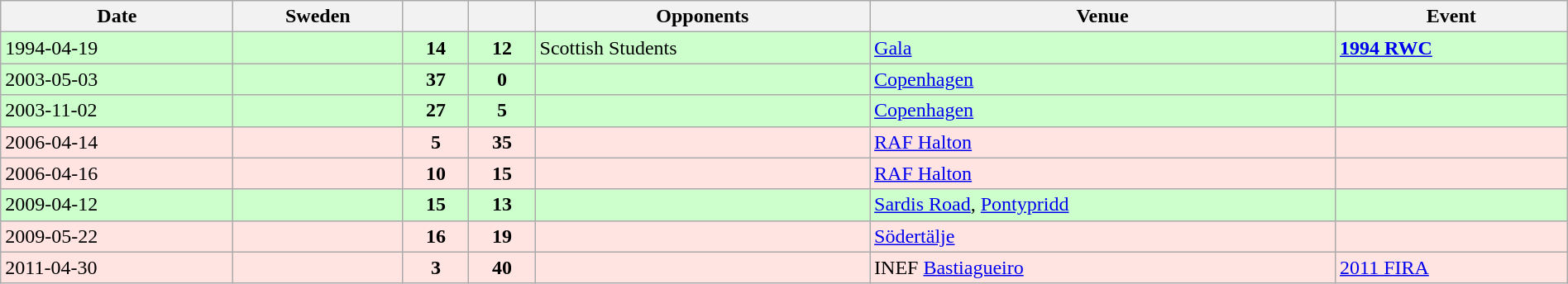<table class="wikitable sortable" style="width:100%">
<tr>
<th>Date</th>
<th>Sweden</th>
<th></th>
<th></th>
<th>Opponents</th>
<th>Venue</th>
<th>Event</th>
</tr>
<tr bgcolor="#ccffcc">
<td>1994-04-19</td>
<td align="right"></td>
<td align="center"><strong>14</strong></td>
<td align="center"><strong>12</strong></td>
<td> Scottish Students</td>
<td><a href='#'>Gala</a></td>
<td><a href='#'><strong>1994 RWC</strong></a></td>
</tr>
<tr bgcolor="#ccffcc">
<td>2003-05-03</td>
<td align="right"></td>
<td align="center"><strong>37</strong></td>
<td align="center"><strong>0</strong></td>
<td></td>
<td><a href='#'>Copenhagen</a></td>
<td></td>
</tr>
<tr bgcolor="#ccffcc">
<td>2003-11-02</td>
<td align="right"></td>
<td align="center"><strong>27</strong></td>
<td align="center"><strong>5</strong></td>
<td></td>
<td><a href='#'>Copenhagen</a></td>
<td></td>
</tr>
<tr bgcolor="FFE4E1">
<td>2006-04-14</td>
<td align="right"></td>
<td align="center"><strong>5</strong></td>
<td align="center"><strong>35</strong></td>
<td></td>
<td><a href='#'>RAF Halton</a></td>
<td></td>
</tr>
<tr bgcolor="FFE4E1">
<td>2006-04-16</td>
<td align="right"></td>
<td align="center"><strong>10</strong></td>
<td align="center"><strong>15</strong></td>
<td></td>
<td><a href='#'>RAF Halton</a></td>
<td></td>
</tr>
<tr bgcolor="#ccffcc">
<td>2009-04-12</td>
<td align="right"></td>
<td align="center"><strong>15</strong></td>
<td align="center"><strong>13</strong></td>
<td></td>
<td><a href='#'>Sardis Road</a>, <a href='#'>Pontypridd</a></td>
<td></td>
</tr>
<tr bgcolor="FFE4E1">
<td>2009-05-22</td>
<td align="right"></td>
<td align="center"><strong>16</strong></td>
<td align="center"><strong>19</strong></td>
<td></td>
<td><a href='#'>Södertälje</a></td>
<td></td>
</tr>
<tr bgcolor="FFE4E1">
<td>2011-04-30</td>
<td align="right"></td>
<td align="center"><strong>3</strong></td>
<td align="center"><strong>40</strong></td>
<td></td>
<td>INEF <a href='#'>Bastiagueiro</a></td>
<td><a href='#'>2011 FIRA</a></td>
</tr>
</table>
